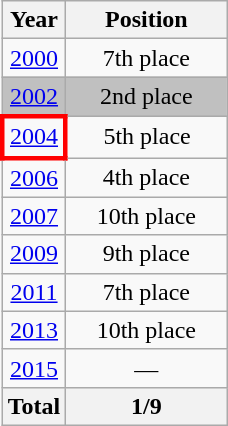<table class="wikitable" style="text-align: center;">
<tr>
<th>Year</th>
<th width="100">Position</th>
</tr>
<tr>
<td> <a href='#'>2000</a></td>
<td>7th place</td>
</tr>
<tr bgcolor=silver>
<td> <a href='#'>2002</a></td>
<td>2nd place</td>
</tr>
<tr>
<td style="border: 3px solid red"> <a href='#'>2004</a></td>
<td>5th place</td>
</tr>
<tr>
<td> <a href='#'>2006</a></td>
<td>4th place</td>
</tr>
<tr>
<td> <a href='#'>2007</a></td>
<td>10th place</td>
</tr>
<tr>
<td> <a href='#'>2009</a></td>
<td>9th place</td>
</tr>
<tr>
<td> <a href='#'>2011</a></td>
<td>7th place</td>
</tr>
<tr>
<td> <a href='#'>2013</a></td>
<td>10th place</td>
</tr>
<tr>
<td> <a href='#'>2015</a></td>
<td>—</td>
</tr>
<tr>
<th>Total</th>
<th>1/9</th>
</tr>
</table>
